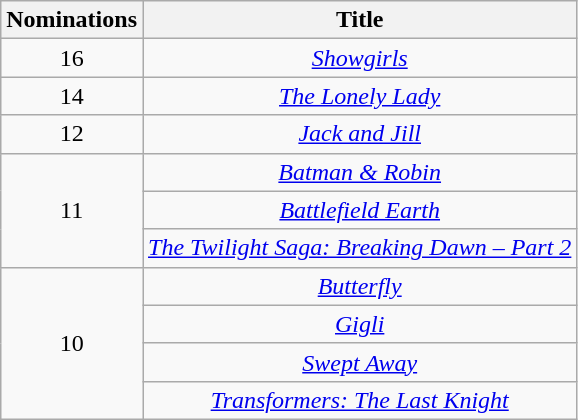<table class="wikitable" style="text-align: center;">
<tr>
<th scope="col" width="55">Nominations</th>
<th scope="col" align="center">Title</th>
</tr>
<tr>
<td rowspan=1 style="text-align:center">16</td>
<td><em><a href='#'>Showgirls</a></em></td>
</tr>
<tr>
<td rowspan=1 style="text-align:center">14</td>
<td><em><a href='#'>The Lonely Lady</a></em></td>
</tr>
<tr>
<td rowspan=1 style="text-align:center">12</td>
<td><em><a href='#'>Jack and Jill</a></em></td>
</tr>
<tr>
<td rowspan=3 style="text-align:center">11</td>
<td><em><a href='#'>Batman & Robin</a></em></td>
</tr>
<tr>
<td><em><a href='#'>Battlefield Earth</a></em></td>
</tr>
<tr>
<td><em><a href='#'>The Twilight Saga: Breaking Dawn – Part 2</a></em></td>
</tr>
<tr>
<td rowspan=4 style="text-align:center">10</td>
<td><em><a href='#'>Butterfly</a></em></td>
</tr>
<tr>
<td><em><a href='#'>Gigli</a></em></td>
</tr>
<tr>
<td><em><a href='#'>Swept Away</a></em></td>
</tr>
<tr>
<td><em><a href='#'>Transformers: The Last Knight</a></em></td>
</tr>
</table>
